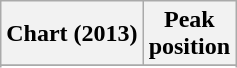<table class="wikitable sortable" border="1">
<tr>
<th>Chart (2013)</th>
<th>Peak<br>position</th>
</tr>
<tr>
</tr>
<tr>
</tr>
<tr>
</tr>
</table>
